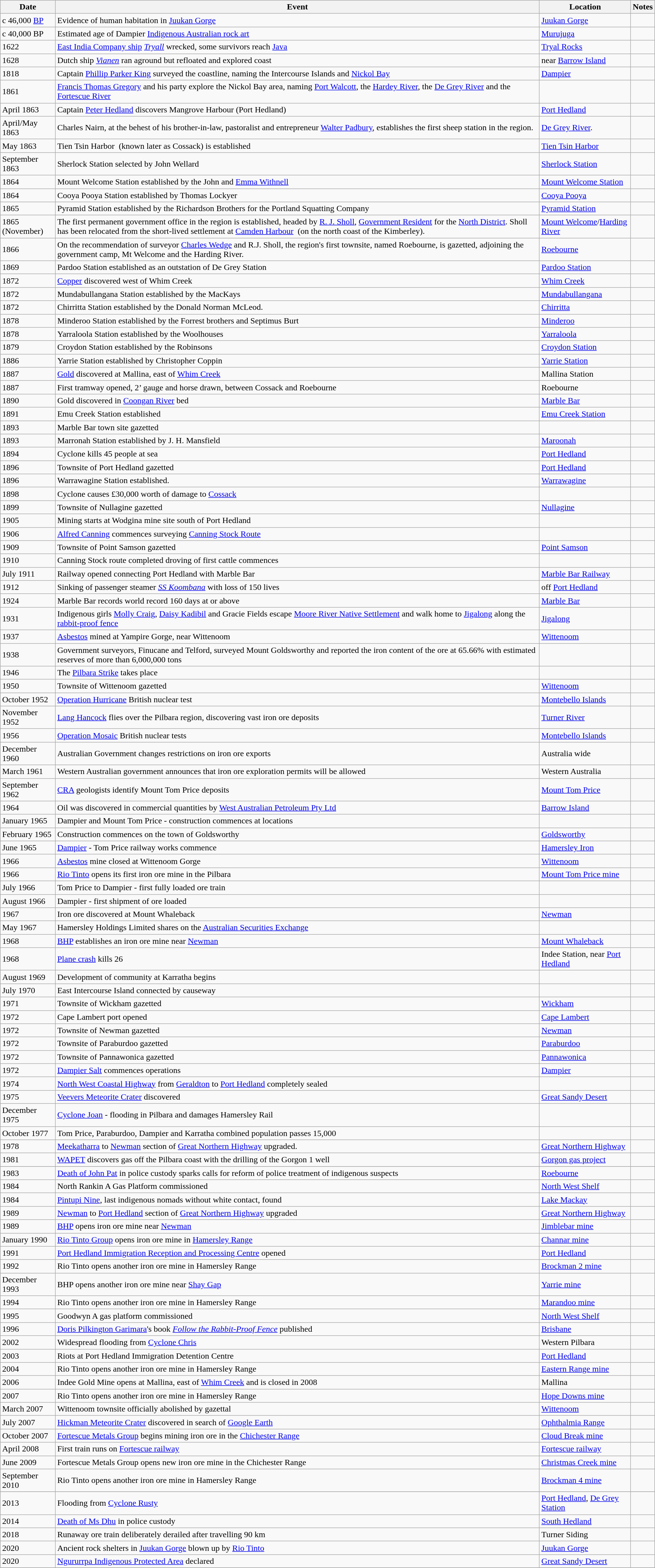<table class=wikitable>
<tr>
<th>Date</th>
<th>Event</th>
<th>Location</th>
<th>Notes</th>
</tr>
<tr>
<td>c 46,000 <a href='#'>BP</a></td>
<td>Evidence of human habitation in <a href='#'>Juukan Gorge</a></td>
<td><a href='#'>Juukan Gorge</a></td>
<td></td>
</tr>
<tr>
<td>c 40,000 BP</td>
<td>Estimated age of Dampier <a href='#'>Indigenous Australian rock art</a></td>
<td><a href='#'>Murujuga</a></td>
<td></td>
</tr>
<tr>
<td>1622</td>
<td><a href='#'>East India Company ship</a> <em><a href='#'>Tryall</a></em> wrecked, some survivors reach <a href='#'>Java</a></td>
<td><a href='#'>Tryal Rocks</a></td>
<td></td>
</tr>
<tr>
<td>1628</td>
<td>Dutch ship <em><a href='#'>Vianen</a></em> ran aground but refloated and explored coast</td>
<td>near <a href='#'>Barrow Island</a></td>
</tr>
<tr>
<td>1818</td>
<td>Captain <a href='#'>Phillip Parker King</a> surveyed the coastline, naming the Intercourse Islands and <a href='#'>Nickol Bay</a></td>
<td><a href='#'>Dampier</a></td>
<td></td>
</tr>
<tr>
<td>1861</td>
<td><a href='#'>Francis Thomas Gregory</a> and his party explore the Nickol Bay area, naming <a href='#'>Port Walcott</a>, the <a href='#'>Hardey River</a>, the <a href='#'>De Grey River</a> and the <a href='#'>Fortescue River</a></td>
<td></td>
<td></td>
</tr>
<tr>
<td>April 1863</td>
<td>Captain <a href='#'>Peter Hedland</a> discovers Mangrove Harbour (Port Hedland)</td>
<td><a href='#'>Port Hedland</a></td>
<td></td>
</tr>
<tr>
<td>April/May 1863</td>
<td>Charles Nairn, at the behest of his brother-in-law, pastoralist and entrepreneur <a href='#'>Walter Padbury</a>, establishes the first sheep station in the region.</td>
<td><a href='#'>De Grey River</a>.</td>
<td></td>
</tr>
<tr>
<td>May 1863</td>
<td>Tien Tsin Harbor  (known later as Cossack) is established</td>
<td><a href='#'>Tien Tsin Harbor</a> </td>
<td></td>
</tr>
<tr>
<td>September 1863</td>
<td>Sherlock Station selected by John Wellard</td>
<td><a href='#'>Sherlock Station</a></td>
<td></td>
</tr>
<tr>
<td>1864</td>
<td>Mount Welcome Station established by the John and <a href='#'>Emma Withnell</a></td>
<td><a href='#'>Mount Welcome Station</a></td>
<td></td>
</tr>
<tr>
<td>1864</td>
<td>Cooya Pooya Station established by Thomas Lockyer</td>
<td><a href='#'>Cooya Pooya</a></td>
<td></td>
</tr>
<tr>
<td>1865</td>
<td>Pyramid Station established by the Richardson Brothers for the Portland Squatting Company</td>
<td><a href='#'>Pyramid Station</a></td>
<td></td>
</tr>
<tr>
<td>1865 (November)</td>
<td>The first permanent government office in the region is established, headed by <a href='#'>R. J. Sholl</a>, <a href='#'>Government Resident</a> for the <a href='#'>North District</a>. Sholl has been relocated from the short-lived settlement at <a href='#'>Camden Harbour</a>  (on the north coast of the Kimberley).</td>
<td><a href='#'>Mount Welcome</a>/<a href='#'>Harding River</a></td>
<td></td>
</tr>
<tr>
<td>1866</td>
<td>On the recommendation of surveyor <a href='#'>Charles Wedge</a> and R.J. Sholl, the region's first townsite, named Roebourne, is gazetted, adjoining the government camp, Mt Welcome and the Harding River.</td>
<td><a href='#'>Roebourne</a></td>
<td></td>
</tr>
<tr>
<td>1869</td>
<td>Pardoo Station established as an outstation of De Grey Station</td>
<td><a href='#'>Pardoo Station</a></td>
<td></td>
</tr>
<tr>
<td>1872</td>
<td><a href='#'>Copper</a> discovered west of Whim Creek</td>
<td><a href='#'>Whim Creek</a></td>
<td></td>
</tr>
<tr>
<td>1872</td>
<td>Mundabullangana Station established by the MacKays</td>
<td><a href='#'>Mundabullangana</a></td>
<td></td>
</tr>
<tr>
<td>1872</td>
<td>Chirritta Station established by the Donald Norman McLeod.</td>
<td><a href='#'>Chirritta</a></td>
<td></td>
</tr>
<tr>
<td>1878</td>
<td>Minderoo Station established by the Forrest brothers and Septimus Burt</td>
<td><a href='#'>Minderoo</a></td>
<td></td>
</tr>
<tr>
<td>1878</td>
<td>Yarraloola Station established by the Woolhouses</td>
<td><a href='#'>Yarraloola</a></td>
<td></td>
</tr>
<tr>
<td>1879</td>
<td>Croydon Station established by the Robinsons</td>
<td><a href='#'>Croydon Station</a></td>
<td></td>
</tr>
<tr>
<td>1886</td>
<td>Yarrie Station established by Christopher Coppin</td>
<td><a href='#'>Yarrie Station</a></td>
<td></td>
</tr>
<tr>
<td>1887</td>
<td><a href='#'>Gold</a> discovered at Mallina, east of <a href='#'>Whim Creek</a></td>
<td>Mallina Station</td>
<td></td>
</tr>
<tr>
<td>1887</td>
<td>First tramway opened, 2’ gauge and horse drawn, between Cossack and Roebourne</td>
<td>Roebourne</td>
<td></td>
</tr>
<tr>
<td>1890</td>
<td>Gold discovered in <a href='#'>Coongan River</a> bed</td>
<td><a href='#'>Marble Bar</a></td>
<td></td>
</tr>
<tr>
<td>1891</td>
<td>Emu Creek Station established</td>
<td><a href='#'>Emu Creek Station</a></td>
<td></td>
</tr>
<tr>
<td>1893</td>
<td>Marble Bar town site gazetted</td>
<td></td>
<td></td>
</tr>
<tr>
<td>1893</td>
<td>Marronah Station established by J. H. Mansfield</td>
<td><a href='#'>Maroonah</a></td>
<td></td>
</tr>
<tr>
<td>1894</td>
<td>Cyclone kills 45 people at sea</td>
<td><a href='#'>Port Hedland</a></td>
<td></td>
</tr>
<tr>
<td>1896</td>
<td>Townsite of Port Hedland gazetted</td>
<td><a href='#'>Port Hedland</a></td>
<td></td>
</tr>
<tr>
<td>1896</td>
<td>Warrawagine Station established.</td>
<td><a href='#'>Warrawagine</a></td>
<td></td>
</tr>
<tr>
<td>1898</td>
<td>Cyclone causes £30,000 worth of damage to <a href='#'>Cossack</a></td>
<td></td>
<td></td>
</tr>
<tr>
<td>1899</td>
<td>Townsite of Nullagine gazetted</td>
<td><a href='#'>Nullagine</a></td>
<td></td>
</tr>
<tr>
<td>1905</td>
<td>Mining starts at Wodgina mine site south of Port Hedland</td>
<td></td>
<td></td>
</tr>
<tr>
<td>1906</td>
<td><a href='#'>Alfred Canning</a> commences surveying <a href='#'>Canning Stock Route</a></td>
<td></td>
<td></td>
</tr>
<tr>
<td>1909</td>
<td>Townsite of Point Samson gazetted</td>
<td><a href='#'>Point Samson</a></td>
<td></td>
</tr>
<tr>
<td>1910</td>
<td>Canning Stock route completed droving of first cattle commences</td>
<td></td>
<td></td>
</tr>
<tr>
<td>July 1911</td>
<td>Railway opened connecting Port Hedland with Marble Bar</td>
<td><a href='#'>Marble Bar Railway</a></td>
<td></td>
</tr>
<tr>
<td>1912</td>
<td>Sinking of passenger steamer <em><a href='#'>SS Koombana</a></em> with loss of 150 lives</td>
<td>off <a href='#'>Port Hedland</a></td>
<td></td>
</tr>
<tr>
<td>1924</td>
<td>Marble Bar records world record 160 days at or above </td>
<td><a href='#'>Marble Bar</a></td>
<td></td>
</tr>
<tr>
<td>1931</td>
<td>Indigenous girls <a href='#'>Molly Craig</a>, <a href='#'>Daisy Kadibil</a> and Gracie Fields escape <a href='#'>Moore River Native Settlement</a> and walk home to <a href='#'>Jigalong</a> along the <a href='#'>rabbit-proof fence</a></td>
<td><a href='#'>Jigalong</a></td>
<td></td>
</tr>
<tr>
<td>1937</td>
<td><a href='#'>Asbestos</a> mined at Yampire Gorge, near Wittenoom</td>
<td><a href='#'>Wittenoom</a></td>
<td></td>
</tr>
<tr>
<td>1938</td>
<td>Government surveyors, Finucane and Telford, surveyed Mount Goldsworthy and reported the iron content of the ore at 65.66% with estimated reserves of more than 6,000,000 tons</td>
<td></td>
<td></td>
</tr>
<tr>
<td>1946</td>
<td>The <a href='#'>Pilbara Strike</a> takes place</td>
<td></td>
<td></td>
</tr>
<tr>
<td>1950</td>
<td>Townsite of Wittenoom gazetted</td>
<td><a href='#'>Wittenoom</a></td>
<td></td>
</tr>
<tr>
<td>October 1952</td>
<td><a href='#'>Operation Hurricane</a> British nuclear test</td>
<td><a href='#'>Montebello Islands</a></td>
<td></td>
</tr>
<tr>
<td>November 1952</td>
<td><a href='#'>Lang Hancock</a> flies over the Pilbara region, discovering vast iron ore deposits</td>
<td><a href='#'>Turner River</a></td>
<td></td>
</tr>
<tr>
<td>1956</td>
<td><a href='#'>Operation Mosaic</a> British nuclear tests</td>
<td><a href='#'>Montebello Islands</a></td>
<td></td>
</tr>
<tr>
<td>December 1960</td>
<td>Australian Government changes restrictions on iron ore exports</td>
<td>Australia wide</td>
<td></td>
</tr>
<tr>
<td>March 1961</td>
<td>Western Australian government announces that iron ore exploration permits will be allowed</td>
<td>Western Australia</td>
<td></td>
</tr>
<tr>
<td>September 1962</td>
<td><a href='#'>CRA</a> geologists identify Mount Tom Price deposits</td>
<td><a href='#'>Mount Tom Price</a></td>
<td></td>
</tr>
<tr>
<td>1964</td>
<td>Oil was discovered in commercial quantities by <a href='#'>West Australian Petroleum Pty Ltd</a></td>
<td><a href='#'>Barrow Island</a></td>
<td></td>
</tr>
<tr>
<td>January 1965</td>
<td>Dampier and Mount Tom Price - construction commences at locations</td>
<td></td>
<td></td>
</tr>
<tr>
<td>February 1965</td>
<td>Construction commences on the town of Goldsworthy</td>
<td><a href='#'>Goldsworthy</a></td>
<td></td>
</tr>
<tr>
<td>June 1965</td>
<td><a href='#'>Dampier</a> - Tom Price railway works commence</td>
<td><a href='#'>Hamersley Iron</a></td>
<td></td>
</tr>
<tr>
<td>1966</td>
<td><a href='#'>Asbestos</a> mine closed at Wittenoom Gorge</td>
<td><a href='#'>Wittenoom</a></td>
<td></td>
</tr>
<tr>
<td>1966</td>
<td><a href='#'>Rio Tinto</a> opens its first iron ore mine in the Pilbara</td>
<td><a href='#'>Mount Tom Price mine</a></td>
<td></td>
</tr>
<tr>
<td>July 1966</td>
<td>Tom  Price to Dampier - first fully loaded ore train</td>
<td></td>
<td></td>
</tr>
<tr>
<td>August 1966</td>
<td>Dampier - first shipment of ore loaded</td>
<td></td>
<td></td>
</tr>
<tr>
<td>1967</td>
<td>Iron ore discovered at Mount Whaleback</td>
<td><a href='#'>Newman</a></td>
<td></td>
</tr>
<tr>
<td>May 1967</td>
<td>Hamersley Holdings Limited shares on the <a href='#'>Australian Securities Exchange</a></td>
<td></td>
<td></td>
</tr>
<tr>
<td>1968</td>
<td><a href='#'>BHP</a> establishes an iron ore mine near <a href='#'>Newman</a></td>
<td><a href='#'>Mount Whaleback</a></td>
<td></td>
</tr>
<tr>
<td>1968</td>
<td><a href='#'>Plane crash</a> kills 26</td>
<td>Indee Station, near <a href='#'>Port Hedland</a></td>
<td></td>
</tr>
<tr>
<td>August 1969</td>
<td>Development of community at Karratha begins</td>
<td></td>
<td></td>
</tr>
<tr>
<td>July 1970</td>
<td>East Intercourse Island connected by causeway</td>
<td></td>
<td></td>
</tr>
<tr>
<td>1971</td>
<td>Townsite of Wickham gazetted</td>
<td><a href='#'>Wickham</a></td>
<td></td>
</tr>
<tr>
<td>1972</td>
<td>Cape Lambert port opened</td>
<td><a href='#'>Cape Lambert</a></td>
<td></td>
</tr>
<tr>
<td>1972</td>
<td>Townsite of Newman gazetted</td>
<td><a href='#'>Newman</a></td>
<td></td>
</tr>
<tr>
<td>1972</td>
<td>Townsite of Paraburdoo gazetted</td>
<td><a href='#'>Paraburdoo</a></td>
<td></td>
</tr>
<tr>
<td>1972</td>
<td>Townsite of Pannawonica gazetted</td>
<td><a href='#'>Pannawonica</a></td>
<td></td>
</tr>
<tr>
<td>1972</td>
<td><a href='#'>Dampier Salt</a> commences operations</td>
<td><a href='#'>Dampier</a></td>
<td></td>
</tr>
<tr>
<td>1974</td>
<td><a href='#'>North West Coastal Highway</a> from <a href='#'>Geraldton</a> to <a href='#'>Port Hedland</a> completely sealed</td>
<td></td>
<td></td>
</tr>
<tr>
<td>1975</td>
<td><a href='#'>Veevers Meteorite Crater</a> discovered</td>
<td><a href='#'>Great Sandy Desert</a></td>
<td></td>
</tr>
<tr>
<td>December 1975</td>
<td><a href='#'>Cyclone Joan</a> - flooding in Pilbara and damages Hamersley Rail</td>
<td></td>
<td></td>
</tr>
<tr>
<td>October 1977</td>
<td>Tom Price, Paraburdoo, Dampier and Karratha combined population passes 15,000</td>
<td></td>
<td></td>
</tr>
<tr>
<td>1978</td>
<td><a href='#'>Meekatharra</a> to <a href='#'>Newman</a> section of <a href='#'>Great Northern Highway</a> upgraded.</td>
<td><a href='#'>Great Northern Highway</a></td>
<td></td>
</tr>
<tr>
<td>1981</td>
<td><a href='#'>WAPET</a> discovers gas off the Pilbara coast with the drilling of the Gorgon 1 well</td>
<td><a href='#'>Gorgon gas project</a></td>
<td></td>
</tr>
<tr>
</tr>
<tr>
<td>1983</td>
<td><a href='#'>Death of John Pat</a> in police custody sparks calls for reform of police treatment of indigenous suspects</td>
<td><a href='#'>Roebourne</a></td>
<td></td>
</tr>
<tr>
<td>1984</td>
<td>North Rankin A Gas Platform commissioned</td>
<td><a href='#'>North West Shelf</a></td>
<td></td>
</tr>
<tr>
<td>1984</td>
<td><a href='#'>Pintupi Nine</a>, last indigenous nomads without white contact, found</td>
<td><a href='#'>Lake Mackay</a></td>
<td></td>
</tr>
<tr>
<td>1989</td>
<td><a href='#'>Newman</a> to <a href='#'>Port Hedland</a> section of <a href='#'>Great Northern Highway</a> upgraded</td>
<td><a href='#'>Great Northern Highway</a></td>
<td></td>
</tr>
<tr>
<td>1989</td>
<td><a href='#'>BHP</a> opens iron ore mine near <a href='#'>Newman</a></td>
<td><a href='#'>Jimblebar mine</a></td>
<td></td>
</tr>
<tr>
<td>January 1990</td>
<td><a href='#'>Rio Tinto Group</a> opens iron ore mine in <a href='#'>Hamersley Range</a></td>
<td><a href='#'>Channar mine</a></td>
<td></td>
</tr>
<tr>
<td>1991</td>
<td><a href='#'>Port Hedland Immigration Reception and Processing Centre</a> opened</td>
<td><a href='#'>Port Hedland</a></td>
<td></td>
</tr>
<tr>
<td>1992</td>
<td>Rio Tinto opens another iron ore mine in Hamersley Range</td>
<td><a href='#'>Brockman 2 mine</a></td>
<td></td>
</tr>
<tr>
<td>December 1993</td>
<td>BHP opens another iron ore mine near <a href='#'>Shay Gap</a></td>
<td><a href='#'>Yarrie mine</a></td>
<td></td>
</tr>
<tr>
<td>1994</td>
<td>Rio Tinto opens another iron ore mine in Hamersley Range</td>
<td><a href='#'>Marandoo mine</a></td>
<td></td>
</tr>
<tr>
<td>1995</td>
<td>Goodwyn A gas platform commissioned</td>
<td><a href='#'>North West Shelf</a></td>
<td></td>
</tr>
<tr>
<td>1996</td>
<td><a href='#'>Doris Pilkington Garimara</a>'s book <em><a href='#'>Follow the Rabbit-Proof Fence</a></em> published</td>
<td><a href='#'>Brisbane</a></td>
<td></td>
</tr>
<tr>
<td>2002</td>
<td>Widespread flooding from <a href='#'>Cyclone Chris</a></td>
<td>Western Pilbara</td>
<td></td>
</tr>
<tr>
<td>2003</td>
<td>Riots at Port Hedland Immigration Detention Centre</td>
<td><a href='#'>Port Hedland</a></td>
<td></td>
</tr>
<tr>
<td>2004</td>
<td>Rio Tinto opens another iron ore mine in Hamersley Range</td>
<td><a href='#'>Eastern Range mine</a></td>
<td></td>
</tr>
<tr>
<td>2006</td>
<td>Indee Gold Mine opens at Mallina, east of <a href='#'>Whim Creek</a> and is closed in 2008</td>
<td>Mallina</td>
<td></td>
</tr>
<tr>
<td>2007</td>
<td>Rio Tinto opens another iron ore mine in Hamersley Range</td>
<td><a href='#'>Hope Downs mine</a></td>
<td></td>
</tr>
<tr>
<td>March 2007</td>
<td>Wittenoom townsite officially abolished by gazettal</td>
<td><a href='#'>Wittenoom</a></td>
<td></td>
</tr>
<tr>
<td>July 2007</td>
<td><a href='#'>Hickman Meteorite Crater</a> discovered in search of <a href='#'>Google Earth</a></td>
<td><a href='#'>Ophthalmia Range</a></td>
<td></td>
</tr>
<tr>
<td>October 2007</td>
<td><a href='#'>Fortescue Metals Group</a> begins mining iron ore in the <a href='#'>Chichester Range</a></td>
<td><a href='#'>Cloud Break mine</a></td>
<td></td>
</tr>
<tr>
<td>April 2008</td>
<td>First train runs on <a href='#'>Fortescue railway</a></td>
<td><a href='#'>Fortescue railway</a></td>
<td></td>
</tr>
<tr>
<td>June 2009</td>
<td>Fortescue Metals Group opens new iron ore mine in the Chichester Range</td>
<td><a href='#'>Christmas Creek mine</a></td>
<td></td>
</tr>
<tr>
<td>September 2010</td>
<td>Rio Tinto opens another iron ore mine in Hamersley Range</td>
<td><a href='#'>Brockman 4 mine</a></td>
<td></td>
</tr>
<tr>
</tr>
<tr>
<td>2013</td>
<td>Flooding from <a href='#'>Cyclone Rusty</a></td>
<td><a href='#'>Port Hedland</a>, <a href='#'>De Grey Station</a></td>
<td></td>
</tr>
<tr>
<td>2014</td>
<td><a href='#'>Death of Ms Dhu</a> in police custody</td>
<td><a href='#'>South Hedland</a></td>
<td></td>
</tr>
<tr>
<td>2018</td>
<td>Runaway ore train deliberately derailed after travelling 90 km</td>
<td>Turner Siding</td>
<td></td>
</tr>
<tr>
<td>2020</td>
<td>Ancient rock shelters in <a href='#'>Juukan Gorge</a> blown up by <a href='#'>Rio Tinto</a></td>
<td><a href='#'>Juukan Gorge</a></td>
<td></td>
</tr>
<tr>
<td>2020</td>
<td><a href='#'>Ngururrpa Indigenous Protected Area</a> declared</td>
<td><a href='#'>Great Sandy Desert</a></td>
<td></td>
</tr>
<tr>
</tr>
</table>
